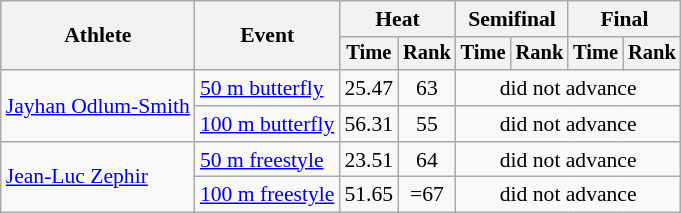<table class="wikitable" style="text-align:center; font-size:90%">
<tr>
<th rowspan="2">Athlete</th>
<th rowspan="2">Event</th>
<th colspan="2">Heat</th>
<th colspan="2">Semifinal</th>
<th colspan="2">Final</th>
</tr>
<tr style="font-size:95%">
<th>Time</th>
<th>Rank</th>
<th>Time</th>
<th>Rank</th>
<th>Time</th>
<th>Rank</th>
</tr>
<tr>
<td align=left rowspan=2><a href='#'>Jayhan Odlum-Smith</a></td>
<td align=left><a href='#'>50 m butterfly</a></td>
<td>25.47</td>
<td>63</td>
<td colspan=4>did not advance</td>
</tr>
<tr>
<td align=left><a href='#'>100 m butterfly</a></td>
<td>56.31</td>
<td>55</td>
<td colspan=4>did not advance</td>
</tr>
<tr>
<td align=left rowspan=2><a href='#'>Jean-Luc Zephir</a></td>
<td align=left><a href='#'>50 m freestyle</a></td>
<td>23.51</td>
<td>64</td>
<td colspan=4>did not advance</td>
</tr>
<tr>
<td align=left><a href='#'>100 m freestyle</a></td>
<td>51.65</td>
<td>=67</td>
<td colspan=4>did not advance</td>
</tr>
</table>
